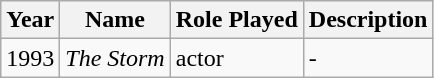<table class="wikitable">
<tr>
<th>Year</th>
<th>Name</th>
<th>Role Played</th>
<th>Description</th>
</tr>
<tr>
<td>1993</td>
<td><em> The Storm </em></td>
<td>actor</td>
<td>-</td>
</tr>
</table>
